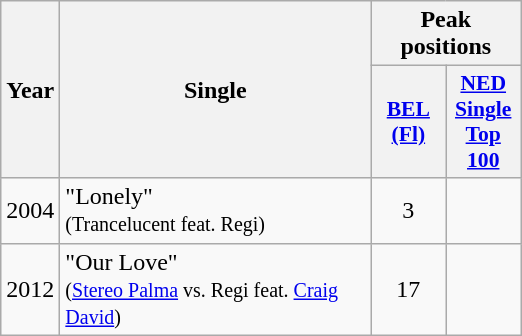<table class="wikitable">
<tr>
<th align="center" rowspan="2" width="10">Year</th>
<th align="center" rowspan="2" width="200">Single</th>
<th align="center" colspan="2" width="20">Peak positions</th>
</tr>
<tr>
<th scope="col" style="width:3em;font-size:90%;"><a href='#'>BEL <br>(Fl)</a><br></th>
<th scope="col" style="width:3em;font-size:90%;"><a href='#'>NED<br>Single<br>Top 100</a><br></th>
</tr>
<tr>
<td style="text-align:center;">2004</td>
<td>"Lonely" <br><small>(Trancelucent feat. Regi)</small></td>
<td style="text-align:center;">3</td>
<td style="text-align:center;"></td>
</tr>
<tr>
<td style="text-align:center;">2012</td>
<td>"Our Love" <br><small>(<a href='#'>Stereo Palma</a> vs. Regi feat. <a href='#'>Craig David</a>)</small></td>
<td style="text-align:center;">17</td>
<td style="text-align:center;"></td>
</tr>
</table>
